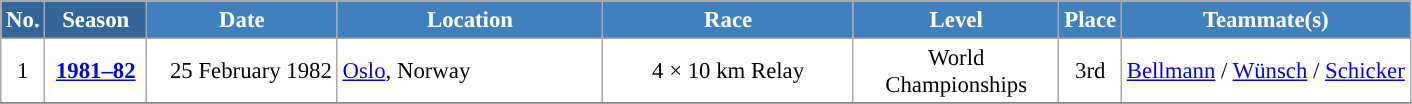<table class="wikitable sortable" style="font-size:95%; text-align:center; border:grey solid 1px; border-collapse:collapse; background:#ffffff;">
<tr style="background:#efefef;">
<th style="background-color:#369; color:white;">No.</th>
<th style="background-color:#369; color:white;">Season</th>
<th style="background-color:#4180be; color:white; width:120px;">Date</th>
<th style="background-color:#4180be; color:white; width:170px;">Location</th>
<th style="background-color:#4180be; color:white; width:160px;">Race</th>
<th style="background-color:#4180be; color:white; width:130px;">Level</th>
<th style="background-color:#4180be; color:white;">Place</th>
<th style="background-color:#4180be; color:white;">Teammate(s)</th>
</tr>
<tr>
<td align=center>1</td>
<td rowspan=1 align=center><strong> <a href='#'>1981–82</a> </strong></td>
<td align=right>25 February 1982</td>
<td align=left> <a href='#'>Oslo</a>, Norway</td>
<td>4 × 10 km Relay</td>
<td>World Championships</td>
<td>3rd</td>
<td><a href='#'>Bellmann</a> / <a href='#'>Wünsch</a> / <a href='#'>Schicker</a></td>
</tr>
<tr>
</tr>
</table>
